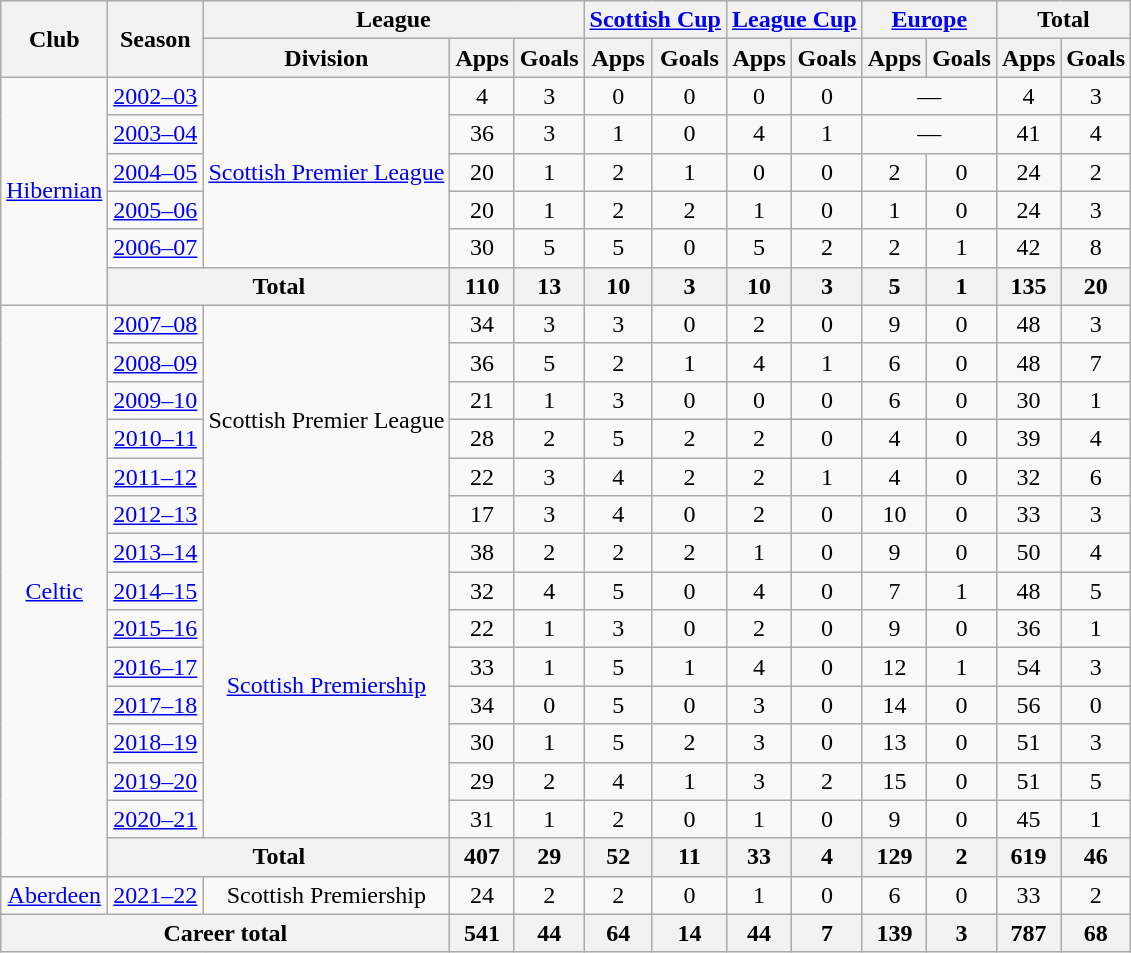<table class="wikitable" style="text-align:center">
<tr>
<th rowspan="2">Club</th>
<th rowspan="2">Season</th>
<th colspan="3">League</th>
<th colspan="2"><a href='#'>Scottish Cup</a></th>
<th colspan="2"><a href='#'>League Cup</a></th>
<th colspan="2"><a href='#'>Europe</a></th>
<th colspan="2">Total</th>
</tr>
<tr>
<th>Division</th>
<th>Apps</th>
<th>Goals</th>
<th>Apps</th>
<th>Goals</th>
<th>Apps</th>
<th>Goals</th>
<th>Apps</th>
<th>Goals</th>
<th>Apps</th>
<th>Goals</th>
</tr>
<tr>
<td rowspan="6"><a href='#'>Hibernian</a></td>
<td><a href='#'>2002–03</a></td>
<td rowspan="5"><a href='#'>Scottish Premier League</a></td>
<td>4</td>
<td>3</td>
<td>0</td>
<td>0</td>
<td>0</td>
<td>0</td>
<td colspan="2">—</td>
<td>4</td>
<td>3</td>
</tr>
<tr>
<td><a href='#'>2003–04</a></td>
<td>36</td>
<td>3</td>
<td>1</td>
<td>0</td>
<td>4</td>
<td>1</td>
<td colspan="2">—</td>
<td>41</td>
<td>4</td>
</tr>
<tr>
<td><a href='#'>2004–05</a></td>
<td>20</td>
<td>1</td>
<td>2</td>
<td>1</td>
<td>0</td>
<td>0</td>
<td>2</td>
<td>0</td>
<td>24</td>
<td>2</td>
</tr>
<tr>
<td><a href='#'>2005–06</a></td>
<td>20</td>
<td>1</td>
<td>2</td>
<td>2</td>
<td>1</td>
<td>0</td>
<td>1</td>
<td>0</td>
<td>24</td>
<td>3</td>
</tr>
<tr>
<td><a href='#'>2006–07</a></td>
<td>30</td>
<td>5</td>
<td>5</td>
<td>0</td>
<td>5</td>
<td>2</td>
<td>2</td>
<td>1</td>
<td>42</td>
<td>8</td>
</tr>
<tr>
<th colspan=2>Total</th>
<th>110</th>
<th>13</th>
<th>10</th>
<th>3</th>
<th>10</th>
<th>3</th>
<th>5</th>
<th>1</th>
<th>135</th>
<th>20</th>
</tr>
<tr>
<td rowspan="15"><a href='#'>Celtic</a></td>
<td><a href='#'>2007–08</a></td>
<td rowspan="6">Scottish Premier League</td>
<td>34</td>
<td>3</td>
<td>3</td>
<td>0</td>
<td>2</td>
<td>0</td>
<td>9</td>
<td>0</td>
<td>48</td>
<td>3</td>
</tr>
<tr>
<td><a href='#'>2008–09</a></td>
<td>36</td>
<td>5</td>
<td>2</td>
<td>1</td>
<td>4</td>
<td>1</td>
<td>6</td>
<td>0</td>
<td>48</td>
<td>7</td>
</tr>
<tr>
<td><a href='#'>2009–10</a></td>
<td>21</td>
<td>1</td>
<td>3</td>
<td>0</td>
<td>0</td>
<td>0</td>
<td>6</td>
<td>0</td>
<td>30</td>
<td>1</td>
</tr>
<tr>
<td><a href='#'>2010–11</a></td>
<td>28</td>
<td>2</td>
<td>5</td>
<td>2</td>
<td>2</td>
<td>0</td>
<td>4</td>
<td>0</td>
<td>39</td>
<td>4</td>
</tr>
<tr>
<td><a href='#'>2011–12</a></td>
<td>22</td>
<td>3</td>
<td>4</td>
<td>2</td>
<td>2</td>
<td>1</td>
<td>4</td>
<td>0</td>
<td>32</td>
<td>6</td>
</tr>
<tr>
<td><a href='#'>2012–13</a></td>
<td>17</td>
<td>3</td>
<td>4</td>
<td>0</td>
<td>2</td>
<td>0</td>
<td>10</td>
<td>0</td>
<td>33</td>
<td>3</td>
</tr>
<tr>
<td><a href='#'>2013–14</a></td>
<td rowspan="8"><a href='#'>Scottish Premiership</a></td>
<td>38</td>
<td>2</td>
<td>2</td>
<td>2</td>
<td>1</td>
<td>0</td>
<td>9</td>
<td>0</td>
<td>50</td>
<td>4</td>
</tr>
<tr>
<td><a href='#'>2014–15</a></td>
<td>32</td>
<td>4</td>
<td>5</td>
<td>0</td>
<td>4</td>
<td>0</td>
<td>7</td>
<td>1</td>
<td>48</td>
<td>5</td>
</tr>
<tr>
<td><a href='#'>2015–16</a></td>
<td>22</td>
<td>1</td>
<td>3</td>
<td>0</td>
<td>2</td>
<td>0</td>
<td>9</td>
<td>0</td>
<td>36</td>
<td>1</td>
</tr>
<tr>
<td><a href='#'>2016–17</a></td>
<td>33</td>
<td>1</td>
<td>5</td>
<td>1</td>
<td>4</td>
<td>0</td>
<td>12</td>
<td>1</td>
<td>54</td>
<td>3</td>
</tr>
<tr>
<td><a href='#'>2017–18</a></td>
<td>34</td>
<td>0</td>
<td>5</td>
<td>0</td>
<td>3</td>
<td>0</td>
<td>14</td>
<td>0</td>
<td>56</td>
<td>0</td>
</tr>
<tr>
<td><a href='#'>2018–19</a></td>
<td>30</td>
<td>1</td>
<td>5</td>
<td>2</td>
<td>3</td>
<td>0</td>
<td>13</td>
<td>0</td>
<td>51</td>
<td>3</td>
</tr>
<tr>
<td><a href='#'>2019–20</a></td>
<td>29</td>
<td>2</td>
<td>4</td>
<td>1</td>
<td>3</td>
<td>2</td>
<td>15</td>
<td>0</td>
<td>51</td>
<td>5</td>
</tr>
<tr>
<td><a href='#'>2020–21</a></td>
<td>31</td>
<td>1</td>
<td>2</td>
<td>0</td>
<td>1</td>
<td>0</td>
<td>9</td>
<td>0</td>
<td>45</td>
<td>1</td>
</tr>
<tr>
<th colspan="2">Total</th>
<th>407</th>
<th>29</th>
<th>52</th>
<th>11</th>
<th>33</th>
<th>4</th>
<th>129</th>
<th>2</th>
<th>619</th>
<th>46</th>
</tr>
<tr>
<td><a href='#'>Aberdeen</a></td>
<td><a href='#'>2021–22</a></td>
<td>Scottish Premiership</td>
<td>24</td>
<td>2</td>
<td>2</td>
<td>0</td>
<td>1</td>
<td>0</td>
<td>6</td>
<td>0</td>
<td>33</td>
<td>2</td>
</tr>
<tr>
<th colspan="3">Career total</th>
<th>541</th>
<th>44</th>
<th>64</th>
<th>14</th>
<th>44</th>
<th>7</th>
<th>139</th>
<th>3</th>
<th>787</th>
<th>68</th>
</tr>
</table>
